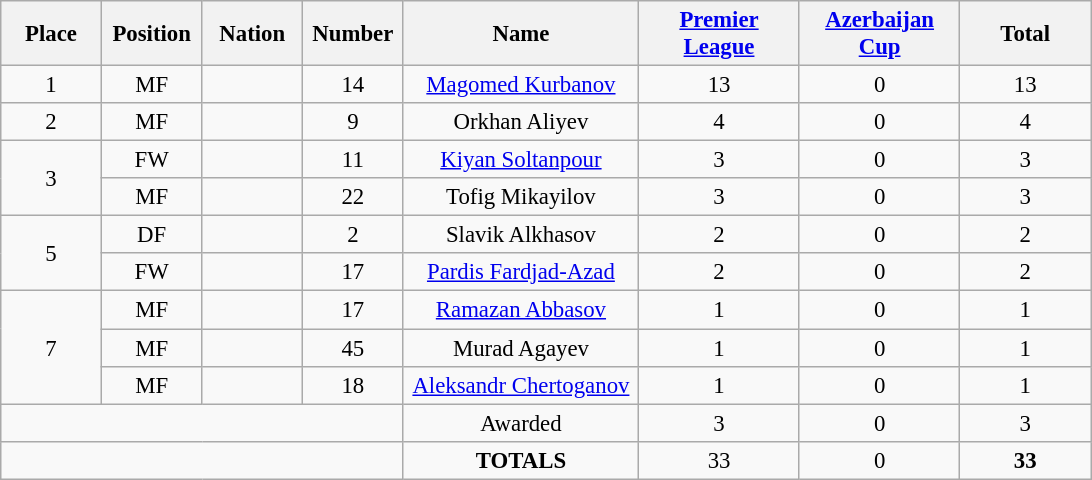<table class="wikitable" style="font-size: 95%; text-align: center;">
<tr>
<th width=60>Place</th>
<th width=60>Position</th>
<th width=60>Nation</th>
<th width=60>Number</th>
<th width=150>Name</th>
<th width=100><a href='#'>Premier League</a></th>
<th width=100><a href='#'>Azerbaijan Cup</a></th>
<th width=80>Total</th>
</tr>
<tr>
<td>1</td>
<td>MF</td>
<td></td>
<td>14</td>
<td><a href='#'>Magomed Kurbanov</a></td>
<td>13</td>
<td>0</td>
<td>13</td>
</tr>
<tr>
<td>2</td>
<td>MF</td>
<td></td>
<td>9</td>
<td>Orkhan Aliyev</td>
<td>4</td>
<td>0</td>
<td>4</td>
</tr>
<tr>
<td rowspan="2">3</td>
<td>FW</td>
<td></td>
<td>11</td>
<td><a href='#'>Kiyan Soltanpour</a></td>
<td>3</td>
<td>0</td>
<td>3</td>
</tr>
<tr>
<td>MF</td>
<td></td>
<td>22</td>
<td>Tofig Mikayilov</td>
<td>3</td>
<td>0</td>
<td>3</td>
</tr>
<tr>
<td rowspan="2">5</td>
<td>DF</td>
<td></td>
<td>2</td>
<td>Slavik Alkhasov</td>
<td>2</td>
<td>0</td>
<td>2</td>
</tr>
<tr>
<td>FW</td>
<td></td>
<td>17</td>
<td><a href='#'>Pardis Fardjad-Azad</a></td>
<td>2</td>
<td>0</td>
<td>2</td>
</tr>
<tr>
<td rowspan="3">7</td>
<td>MF</td>
<td></td>
<td>17</td>
<td><a href='#'>Ramazan Abbasov</a></td>
<td>1</td>
<td>0</td>
<td>1</td>
</tr>
<tr>
<td>MF</td>
<td></td>
<td>45</td>
<td>Murad Agayev</td>
<td>1</td>
<td>0</td>
<td>1</td>
</tr>
<tr>
<td>MF</td>
<td></td>
<td>18</td>
<td><a href='#'>Aleksandr Chertoganov</a></td>
<td>1</td>
<td>0</td>
<td>1</td>
</tr>
<tr>
<td colspan="4"></td>
<td>Awarded</td>
<td>3</td>
<td>0</td>
<td>3</td>
</tr>
<tr>
<td colspan="4"></td>
<td><strong>TOTALS</strong></td>
<td>33</td>
<td>0</td>
<td><strong>33</strong></td>
</tr>
</table>
